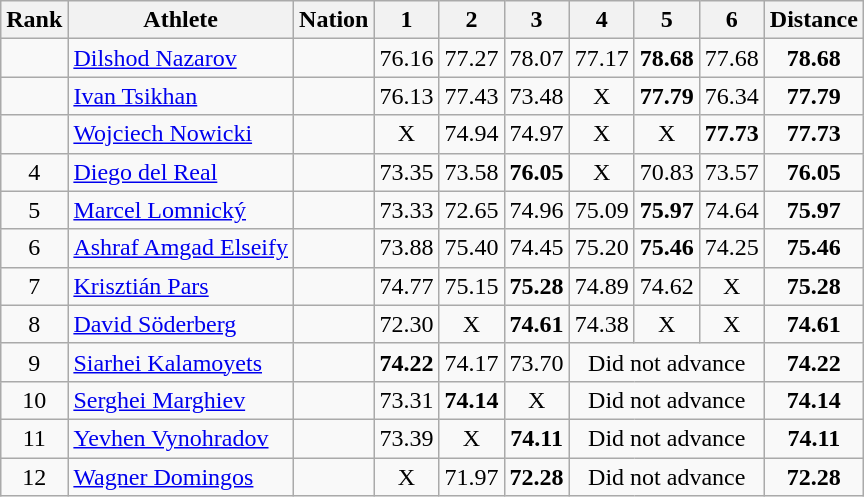<table class="sortable wikitable" style="text-align:center">
<tr>
<th data-sort-type=number>Rank</th>
<th>Athlete</th>
<th>Nation</th>
<th>1</th>
<th>2</th>
<th>3</th>
<th>4</th>
<th>5</th>
<th>6</th>
<th>Distance</th>
</tr>
<tr>
<td></td>
<td align=left><a href='#'>Dilshod Nazarov</a></td>
<td align=left></td>
<td>76.16</td>
<td>77.27</td>
<td>78.07</td>
<td>77.17</td>
<td><strong>78.68</strong></td>
<td>77.68</td>
<td><strong>78.68</strong></td>
</tr>
<tr>
<td></td>
<td align=left><a href='#'>Ivan Tsikhan</a></td>
<td align=left></td>
<td>76.13</td>
<td>77.43</td>
<td>73.48</td>
<td data-sort-value=1.00>X</td>
<td><strong>77.79</strong></td>
<td>76.34</td>
<td><strong>77.79</strong></td>
</tr>
<tr>
<td></td>
<td align=left><a href='#'>Wojciech Nowicki</a></td>
<td align=left></td>
<td data-sort-value=1.00>X</td>
<td>74.94</td>
<td>74.97</td>
<td data-sort-value=1.00>X</td>
<td data-sort-value=1.00>X</td>
<td><strong>77.73</strong></td>
<td><strong>77.73</strong></td>
</tr>
<tr>
<td>4</td>
<td align=left><a href='#'>Diego del Real</a></td>
<td align=left></td>
<td>73.35</td>
<td>73.58</td>
<td><strong>76.05</strong></td>
<td data-sort-value=1.00>X</td>
<td>70.83</td>
<td>73.57</td>
<td><strong>76.05</strong></td>
</tr>
<tr>
<td>5</td>
<td align=left><a href='#'>Marcel Lomnický</a></td>
<td align=left></td>
<td>73.33</td>
<td>72.65</td>
<td>74.96</td>
<td>75.09</td>
<td><strong>75.97</strong></td>
<td>74.64</td>
<td><strong>75.97</strong></td>
</tr>
<tr>
<td>6</td>
<td align=left><a href='#'>Ashraf Amgad Elseify</a></td>
<td align=left></td>
<td>73.88</td>
<td>75.40</td>
<td>74.45</td>
<td>75.20</td>
<td><strong>75.46</strong></td>
<td>74.25</td>
<td><strong>75.46</strong></td>
</tr>
<tr>
<td>7</td>
<td align=left><a href='#'>Krisztián Pars</a></td>
<td align=left></td>
<td>74.77</td>
<td>75.15</td>
<td><strong>75.28</strong></td>
<td>74.89</td>
<td>74.62</td>
<td data-sort-value=1.00>X</td>
<td><strong>75.28</strong></td>
</tr>
<tr>
<td>8</td>
<td align=left><a href='#'>David Söderberg</a></td>
<td align=left></td>
<td>72.30</td>
<td data-sort-value=1.00>X</td>
<td><strong>74.61</strong></td>
<td>74.38</td>
<td data-sort-value=1.00>X</td>
<td data-sort-value=1.00>X</td>
<td><strong>74.61</strong></td>
</tr>
<tr>
<td>9</td>
<td align=left><a href='#'>Siarhei Kalamoyets</a></td>
<td align=left></td>
<td><strong>74.22</strong></td>
<td>74.17</td>
<td>73.70</td>
<td colspan=3 data-sort-value=0.00>Did not advance</td>
<td><strong>74.22</strong></td>
</tr>
<tr>
<td>10</td>
<td align=left><a href='#'>Serghei Marghiev</a></td>
<td align=left></td>
<td>73.31</td>
<td><strong>74.14</strong></td>
<td data-sort-value=1.00>X</td>
<td colspan=3 data-sort-value=0.00>Did not advance</td>
<td><strong>74.14</strong></td>
</tr>
<tr>
<td>11</td>
<td align=left><a href='#'>Yevhen Vynohradov</a></td>
<td align=left></td>
<td>73.39</td>
<td data-sort-value=1.00>X</td>
<td><strong>74.11</strong></td>
<td colspan=3 data-sort-value=0.00>Did not advance</td>
<td><strong>74.11</strong></td>
</tr>
<tr>
<td>12</td>
<td align=left><a href='#'>Wagner Domingos</a></td>
<td align=left></td>
<td data-sort-value=1.00>X</td>
<td>71.97</td>
<td><strong>72.28</strong></td>
<td colspan=3 data-sort-value=0.00>Did not advance</td>
<td><strong>72.28</strong></td>
</tr>
</table>
